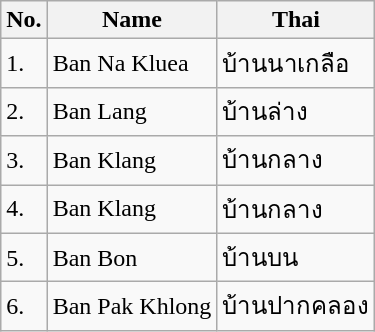<table class="wikitable sortable">
<tr>
<th>No.</th>
<th>Name</th>
<th>Thai</th>
</tr>
<tr>
<td>1.</td>
<td>Ban Na Kluea</td>
<td>บ้านนาเกลือ</td>
</tr>
<tr>
<td>2.</td>
<td>Ban Lang</td>
<td>บ้านล่าง</td>
</tr>
<tr>
<td>3.</td>
<td>Ban Klang</td>
<td>บ้านกลาง</td>
</tr>
<tr>
<td>4.</td>
<td>Ban Klang</td>
<td>บ้านกลาง</td>
</tr>
<tr>
<td>5.</td>
<td>Ban Bon</td>
<td>บ้านบน</td>
</tr>
<tr>
<td>6.</td>
<td>Ban Pak Khlong</td>
<td>บ้านปากคลอง</td>
</tr>
</table>
